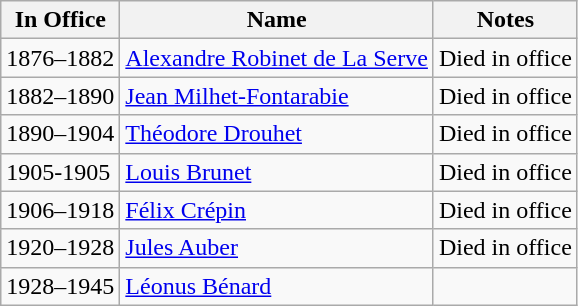<table class="wikitable sortable">
<tr>
<th>In Office</th>
<th>Name</th>
<th>Notes</th>
</tr>
<tr>
<td>1876–1882</td>
<td><a href='#'>Alexandre Robinet de La Serve</a></td>
<td>Died in office</td>
</tr>
<tr>
<td>1882–1890</td>
<td><a href='#'>Jean Milhet-Fontarabie</a></td>
<td>Died in office</td>
</tr>
<tr>
<td>1890–1904</td>
<td><a href='#'>Théodore Drouhet</a></td>
<td>Died in office</td>
</tr>
<tr>
<td>1905-1905</td>
<td><a href='#'>Louis Brunet</a></td>
<td>Died in office</td>
</tr>
<tr>
<td>1906–1918</td>
<td><a href='#'>Félix Crépin</a></td>
<td>Died in office</td>
</tr>
<tr>
<td>1920–1928</td>
<td><a href='#'>Jules Auber</a></td>
<td>Died in office</td>
</tr>
<tr>
<td>1928–1945</td>
<td><a href='#'>Léonus Bénard</a></td>
<td></td>
</tr>
</table>
